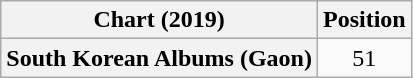<table class="wikitable plainrowheaders" style="text-align:center">
<tr>
<th scope="col">Chart (2019)</th>
<th scope="col">Position</th>
</tr>
<tr>
<th scope="row">South Korean Albums (Gaon)</th>
<td>51</td>
</tr>
</table>
